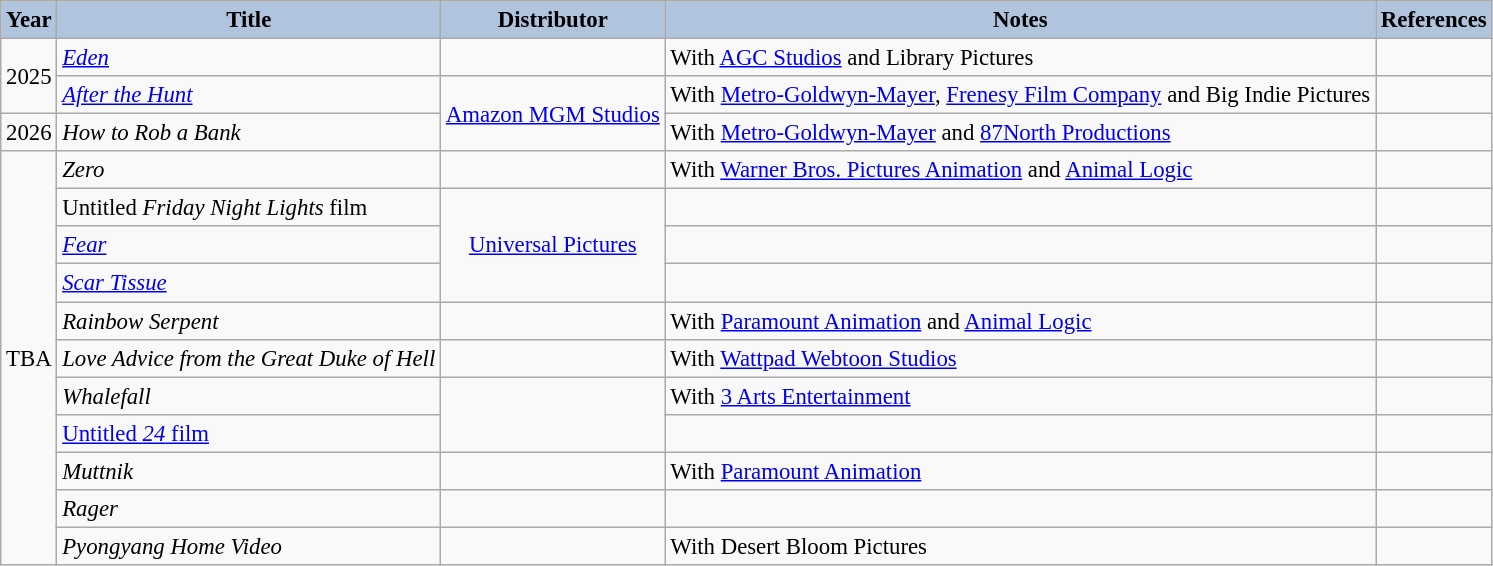<table class="wikitable" style="font-size:95%;">
<tr style="text-align:left;">
<th style="background:#B0C4DE;">Year</th>
<th style="background:#B0C4DE;">Title</th>
<th style="background:#B0C4DE;">Distributor</th>
<th style="background:#B0C4DE;">Notes</th>
<th style="background:#B0C4DE;">References</th>
</tr>
<tr>
<td rowspan="2">2025</td>
<td><em><a href='#'>Eden</a></em></td>
<td></td>
<td>With <a href='#'>AGC Studios</a> and Library Pictures</td>
<td></td>
</tr>
<tr>
<td><em><a href='#'>After the Hunt</a></em></td>
<td rowspan="2" style="text-align:center;"><a href='#'>Amazon MGM Studios</a></td>
<td>With <a href='#'>Metro-Goldwyn-Mayer</a>, <a href='#'>Frenesy Film Company</a> and Big Indie Pictures</td>
<td></td>
</tr>
<tr>
<td>2026</td>
<td><em>How to Rob a Bank</em></td>
<td>With <a href='#'>Metro-Goldwyn-Mayer</a> and <a href='#'>87North Productions</a></td>
<td></td>
</tr>
<tr>
<td rowspan="11">TBA</td>
<td><em>Zero</em></td>
<td></td>
<td>With <a href='#'>Warner Bros. Pictures Animation</a> and <a href='#'>Animal Logic</a></td>
<td></td>
</tr>
<tr>
<td>Untitled <em>Friday Night Lights</em> film</td>
<td rowspan="3" style="text-align:center;"><a href='#'>Universal Pictures</a></td>
<td></td>
<td></td>
</tr>
<tr>
<td><em><a href='#'>Fear</a></em></td>
<td></td>
<td></td>
</tr>
<tr>
<td><em><a href='#'>Scar Tissue</a></em></td>
<td></td>
<td></td>
</tr>
<tr>
<td><em>Rainbow Serpent</em></td>
<td></td>
<td>With <a href='#'>Paramount Animation</a> and <a href='#'>Animal Logic</a></td>
<td></td>
</tr>
<tr>
<td><em>Love Advice from the Great Duke of Hell</em></td>
<td></td>
<td>With <a href='#'>Wattpad Webtoon Studios</a></td>
<td></td>
</tr>
<tr>
<td><em>Whalefall</em></td>
<td rowspan="2"></td>
<td>With <a href='#'>3 Arts Entertainment</a></td>
<td></td>
</tr>
<tr>
<td><a href='#'>Untitled <em>24</em> film</a></td>
<td></td>
<td></td>
</tr>
<tr>
<td><em>Muttnik</em></td>
<td></td>
<td>With <a href='#'>Paramount Animation</a></td>
<td></td>
</tr>
<tr>
<td><em>Rager</em></td>
<td></td>
<td></td>
<td></td>
</tr>
<tr>
<td><em>Pyongyang Home Video</em></td>
<td></td>
<td>With Desert Bloom Pictures</td>
<td></td>
</tr>
</table>
